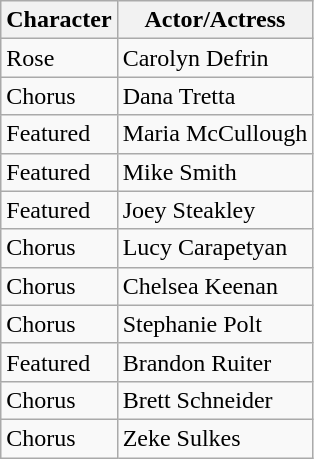<table class="wikitable">
<tr>
<th>Character</th>
<th>Actor/Actress</th>
</tr>
<tr>
<td>Rose</td>
<td>Carolyn Defrin</td>
</tr>
<tr>
<td>Chorus</td>
<td>Dana Tretta</td>
</tr>
<tr>
<td>Featured</td>
<td>Maria McCullough</td>
</tr>
<tr>
<td>Featured</td>
<td>Mike Smith</td>
</tr>
<tr>
<td>Featured</td>
<td>Joey Steakley</td>
</tr>
<tr>
<td>Chorus</td>
<td>Lucy Carapetyan</td>
</tr>
<tr>
<td>Chorus</td>
<td>Chelsea Keenan</td>
</tr>
<tr>
<td>Chorus</td>
<td>Stephanie Polt</td>
</tr>
<tr>
<td>Featured</td>
<td>Brandon Ruiter</td>
</tr>
<tr>
<td>Chorus</td>
<td>Brett Schneider</td>
</tr>
<tr>
<td>Chorus</td>
<td>Zeke Sulkes</td>
</tr>
</table>
